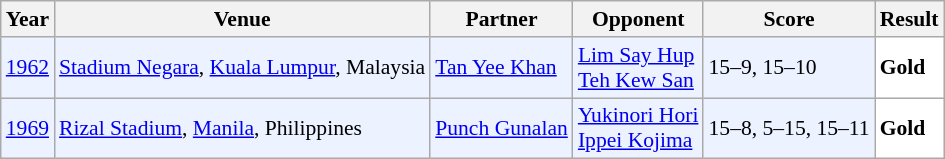<table class="sortable wikitable" style="font-size: 90%;">
<tr>
<th>Year</th>
<th>Venue</th>
<th>Partner</th>
<th>Opponent</th>
<th>Score</th>
<th>Result</th>
</tr>
<tr style="background:#ECF2FF">
<td align="center"><a href='#'>1962</a></td>
<td align="left"><a href='#'>Stadium Negara</a>, <a href='#'>Kuala Lumpur</a>, Malaysia</td>
<td align="left"> <a href='#'>Tan Yee Khan</a></td>
<td align="left"> <a href='#'>Lim Say Hup</a><br> <a href='#'>Teh Kew San</a></td>
<td align="left">15–9, 15–10</td>
<td style="text-align:left; background:white"> <strong>Gold</strong></td>
</tr>
<tr style="background:#ECF2FF">
<td align="center"><a href='#'>1969</a></td>
<td align="left"><a href='#'>Rizal Stadium</a>, <a href='#'>Manila</a>, Philippines</td>
<td align="left"> <a href='#'>Punch Gunalan</a></td>
<td align="left"> <a href='#'>Yukinori Hori</a><br> <a href='#'>Ippei Kojima</a></td>
<td align="left">15–8, 5–15, 15–11</td>
<td style="text-align:left; background:white"> <strong>Gold</strong></td>
</tr>
</table>
